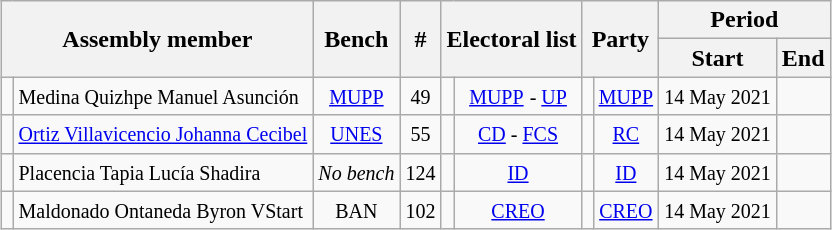<table class="wikitable sortable" style="text-align:center; margin:auto;">
<tr>
<th colspan="2" rowspan="2">Assembly member</th>
<th rowspan="2">Bench</th>
<th rowspan="2">#</th>
<th colspan="2" rowspan="2">Electoral list</th>
<th colspan="2" rowspan="2">Party</th>
<th colspan="2">Period</th>
</tr>
<tr>
<th>Start</th>
<th>End</th>
</tr>
<tr>
<td></td>
<td align="left"><small>Medina Quizhpe Manuel Asunción</small></td>
<td><small><a href='#'>MUPP</a></small></td>
<td><small>49</small></td>
<td></td>
<td><a href='#'><small>MUPP</small></a> <small>- <a href='#'>UP</a></small></td>
<td></td>
<td><small><a href='#'>MUPP</a></small></td>
<td><small>14 May 2021</small></td>
<td></td>
</tr>
<tr>
<td></td>
<td align="left"><small><a href='#'>Ortiz Villavicencio Johanna Cecibel</a></small></td>
<td><small><a href='#'>UNES</a></small></td>
<td><small>55</small></td>
<td></td>
<td><small><a href='#'>CD</a> - <a href='#'>FCS</a></small></td>
<td></td>
<td><small><a href='#'>RC</a></small></td>
<td><small>14 May 2021</small></td>
<td></td>
</tr>
<tr>
<td></td>
<td align="left"><small>Placencia Tapia Lucía Shadira</small></td>
<td><em><small>No bench</small></em></td>
<td><small>124</small></td>
<td></td>
<td><small><a href='#'>ID</a></small></td>
<td></td>
<td><small><a href='#'>ID</a></small></td>
<td><small>14 May 2021</small></td>
<td></td>
</tr>
<tr>
<td></td>
<td align="left"><small>Maldonado Ontaneda Byron VStart</small></td>
<td><small>BAN</small></td>
<td><small>102</small></td>
<td></td>
<td><small><a href='#'>CREO</a></small></td>
<td></td>
<td><small><a href='#'>CREO</a></small></td>
<td><small>14 May 2021</small></td>
<td></td>
</tr>
</table>
